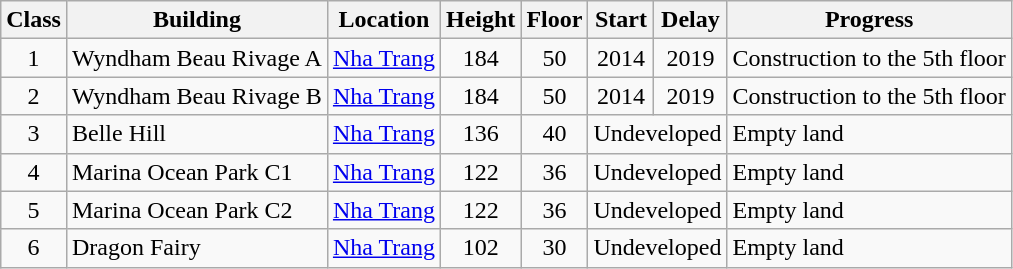<table class="wikitable sortable" style="text-align:center">
<tr>
<th>Class</th>
<th>Building</th>
<th>Location</th>
<th>Height</th>
<th>Floor</th>
<th>Start</th>
<th>Delay</th>
<th>Progress</th>
</tr>
<tr>
<td>1</td>
<td align="left">Wyndham Beau Rivage A</td>
<td><a href='#'>Nha Trang</a></td>
<td>184</td>
<td>50</td>
<td>2014</td>
<td>2019</td>
<td align="left">Construction to the 5th floor</td>
</tr>
<tr>
<td>2</td>
<td align="left">Wyndham Beau Rivage B</td>
<td><a href='#'>Nha Trang</a></td>
<td>184</td>
<td>50</td>
<td>2014</td>
<td>2019</td>
<td align="left">Construction to the 5th floor</td>
</tr>
<tr>
<td>3</td>
<td align="left">Belle Hill</td>
<td><a href='#'>Nha Trang</a></td>
<td>136</td>
<td>40</td>
<td colspan="2">Undeveloped</td>
<td align="left">Empty land</td>
</tr>
<tr>
<td>4</td>
<td align="left">Marina Ocean Park C1</td>
<td><a href='#'>Nha Trang</a></td>
<td>122</td>
<td>36</td>
<td colspan="2">Undeveloped</td>
<td align="left">Empty land</td>
</tr>
<tr>
<td>5</td>
<td align="left">Marina Ocean Park C2</td>
<td><a href='#'>Nha Trang</a></td>
<td>122</td>
<td>36</td>
<td colspan="2">Undeveloped</td>
<td align="left">Empty land</td>
</tr>
<tr>
<td>6</td>
<td align="left">Dragon Fairy</td>
<td><a href='#'>Nha Trang</a></td>
<td>102</td>
<td>30</td>
<td colspan="2">Undeveloped</td>
<td align="left">Empty land</td>
</tr>
</table>
